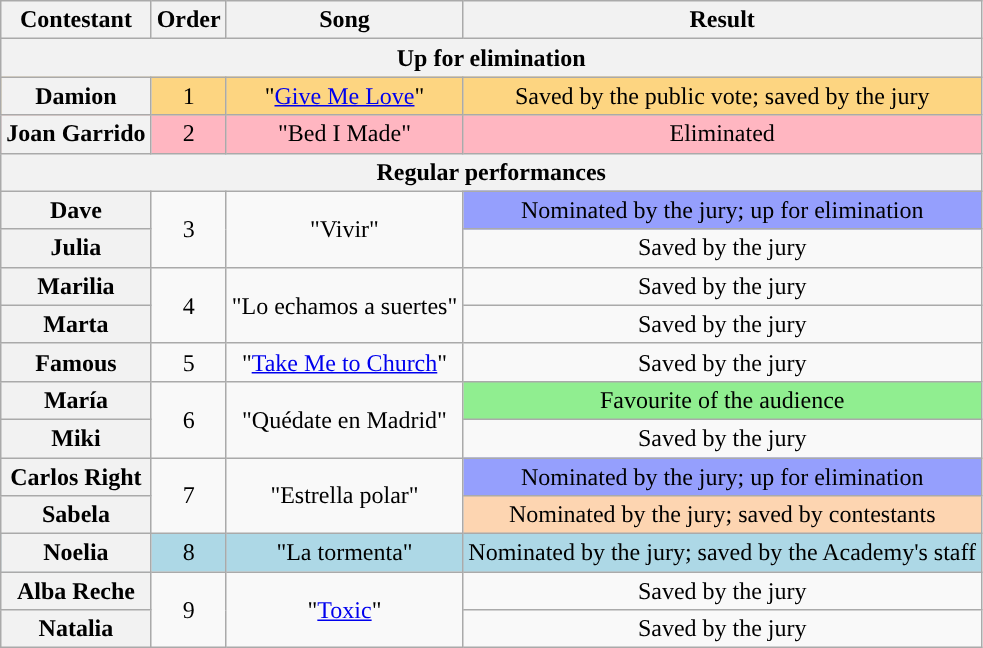<table class="wikitable plainrowheaders" style="text-align:center;">
<tr>
<th scope="col">Contestant</th>
<th scope="col">Order</th>
<th scope="col">Song</th>
<th scope="col">Result</th>
</tr>
<tr>
<th colspan="4">Up for elimination</th>
</tr>
<tr style="background:#fdd581;">
<th scope="row">Damion</th>
<td>1</td>
<td>"<a href='#'>Give Me Love</a>"</td>
<td>Saved by the public vote; saved by the jury</td>
</tr>
<tr style="background:lightpink">
<th scope="row">Joan Garrido</th>
<td>2</td>
<td>"Bed I Made"</td>
<td>Eliminated</td>
</tr>
<tr>
<th colspan="4">Regular performances</th>
</tr>
<tr>
<th scope="row">Dave</th>
<td rowspan="2">3</td>
<td rowspan="2">"Vivir"</td>
<td style="background:#959ffd;">Nominated by the jury; up for elimination</td>
</tr>
<tr>
<th scope="row">Julia</th>
<td>Saved by the jury</td>
</tr>
<tr>
<th scope="row">Marilia</th>
<td rowspan="2">4</td>
<td rowspan="2">"Lo echamos a suertes"</td>
<td>Saved by the jury</td>
</tr>
<tr>
<th scope="row">Marta</th>
<td>Saved by the jury</td>
</tr>
<tr>
<th scope="row">Famous</th>
<td>5</td>
<td>"<a href='#'>Take Me to Church</a>"</td>
<td>Saved by the jury</td>
</tr>
<tr>
<th scope="row">María</th>
<td rowspan="2">6</td>
<td rowspan="2">"Quédate en Madrid"</td>
<td style="background:lightgreen">Favourite of the audience</td>
</tr>
<tr>
<th scope="row">Miki</th>
<td>Saved by the jury</td>
</tr>
<tr>
<th scope="row">Carlos Right</th>
<td rowspan="2">7</td>
<td rowspan="2">"Estrella polar"</td>
<td style="background:#959ffd;">Nominated by the jury; up for elimination</td>
</tr>
<tr>
<th scope="row">Sabela</th>
<td style="background:#fdd5b1;">Nominated by the jury; saved by contestants</td>
</tr>
<tr style="background:lightblue;">
<th scope="row">Noelia</th>
<td>8</td>
<td>"La tormenta"</td>
<td style="background:lightblue;">Nominated by the jury; saved by the Academy's staff</td>
</tr>
<tr>
<th scope="row">Alba Reche</th>
<td rowspan="2">9</td>
<td rowspan="2">"<a href='#'>Toxic</a>"</td>
<td>Saved by the jury</td>
</tr>
<tr>
<th scope="row">Natalia</th>
<td>Saved by the jury</td>
</tr>
</table>
